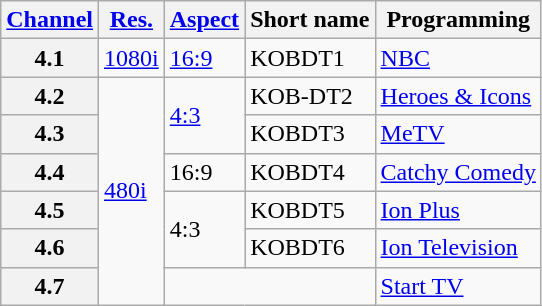<table class="wikitable">
<tr>
<th scope="col"><a href='#'>Channel</a></th>
<th scope="col"><a href='#'>Res.</a></th>
<th scope="col"><a href='#'>Aspect</a></th>
<th scope="col">Short name</th>
<th scope="col">Programming</th>
</tr>
<tr>
<th scope="row">4.1</th>
<td><a href='#'>1080i</a></td>
<td><a href='#'>16:9</a></td>
<td>KOBDT1</td>
<td><a href='#'>NBC</a></td>
</tr>
<tr>
<th scope="row">4.2</th>
<td rowspan=6><a href='#'>480i</a></td>
<td rowspan=2><a href='#'>4:3</a></td>
<td>KOB-DT2</td>
<td><a href='#'>Heroes & Icons</a></td>
</tr>
<tr>
<th scope="row">4.3</th>
<td>KOBDT3</td>
<td><a href='#'>MeTV</a></td>
</tr>
<tr>
<th scope="row">4.4</th>
<td>16:9</td>
<td>KOBDT4</td>
<td><a href='#'>Catchy Comedy</a></td>
</tr>
<tr>
<th scope="row">4.5</th>
<td rowspan=2>4:3</td>
<td>KOBDT5</td>
<td><a href='#'>Ion Plus</a></td>
</tr>
<tr>
<th scope="row">4.6</th>
<td>KOBDT6</td>
<td><a href='#'>Ion Television</a></td>
</tr>
<tr>
<th scope="row">4.7</th>
<td colspan=2></td>
<td><a href='#'>Start TV</a></td>
</tr>
</table>
